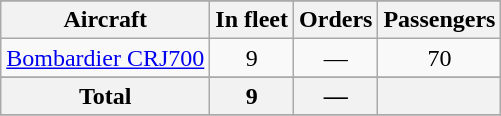<table class="wikitable">
<tr>
</tr>
<tr>
<th>Aircraft</th>
<th>In fleet</th>
<th>Orders</th>
<th>Passengers</th>
</tr>
<tr>
<td><a href='#'>Bombardier CRJ700</a></td>
<td align=center>9</td>
<td align=center>—</td>
<td align=center>70</td>
</tr>
<tr>
</tr>
<tr>
<th>Total</th>
<th>9</th>
<th>—</th>
<th></th>
</tr>
<tr>
</tr>
</table>
